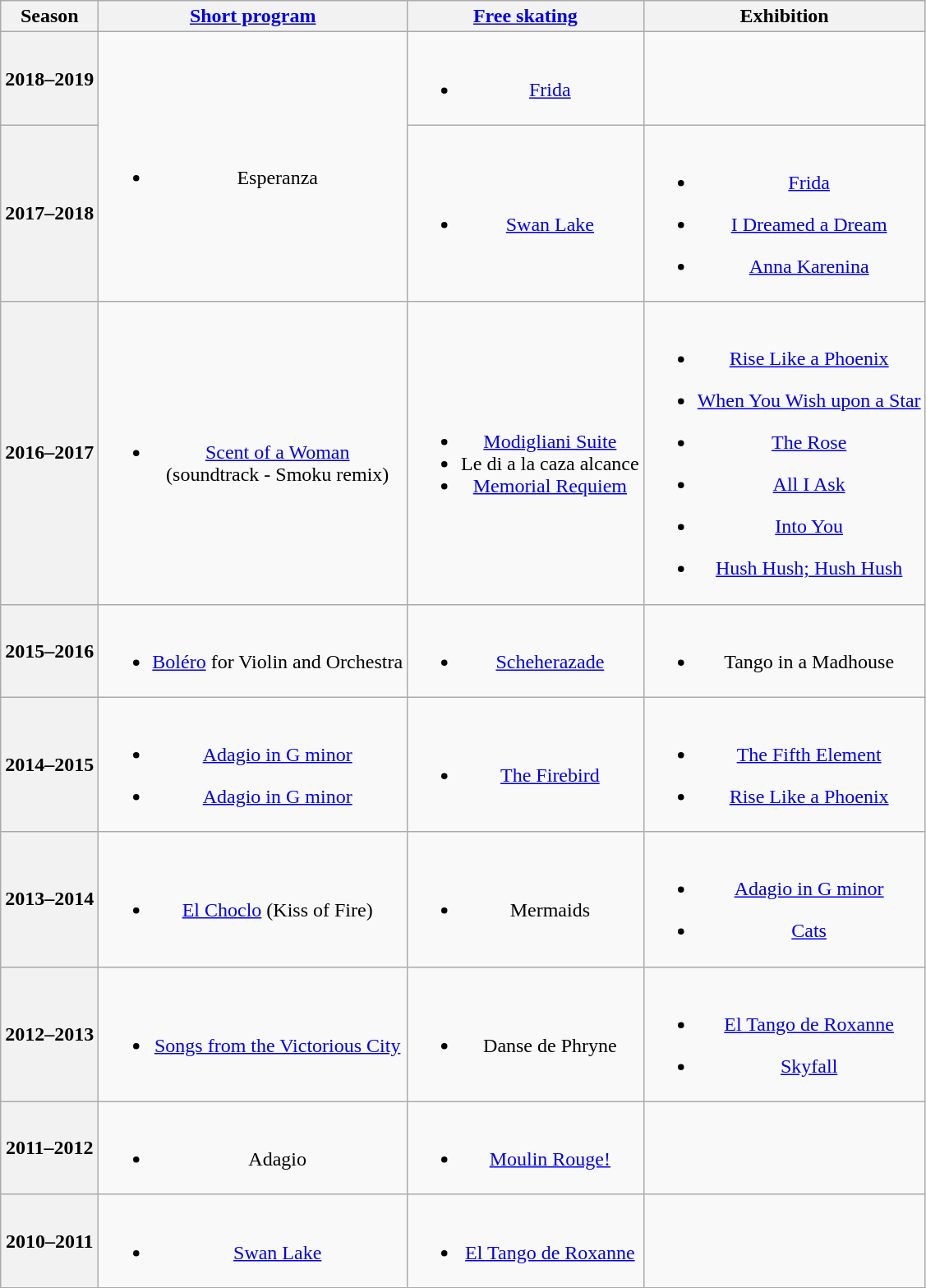<table class=wikitable style=text-align:center>
<tr>
<th>Season</th>
<th><a href='#'>Short program</a></th>
<th><a href='#'>Free skating</a></th>
<th>Exhibition</th>
</tr>
<tr>
<th>2018–2019 <br></th>
<td rowspan=2><br><ul><li>Esperanza <br></li></ul></td>
<td><br><ul><li><a href='#'>Frida</a> <br></li></ul></td>
<td></td>
</tr>
<tr>
<th>2017–2018 <br></th>
<td><br><ul><li><a href='#'>Swan Lake</a> <br></li></ul></td>
<td><br><ul><li><a href='#'>Frida</a> <br></li></ul><ul><li><a href='#'>I Dreamed a Dream</a> <br></li></ul><ul><li><a href='#'>Anna Karenina</a> <br></li></ul></td>
</tr>
<tr>
<th>2016–2017 <br> </th>
<td><br><ul><li><a href='#'>Scent of a Woman</a> <br> (soundtrack - Smoku remix) <br></li></ul></td>
<td><br><ul><li><a href='#'>Modigliani Suite</a> <br></li><li>Le di a la caza alcance <br></li><li><a href='#'>Memorial Requiem</a> <br></li></ul></td>
<td><br><ul><li><a href='#'>Rise Like a Phoenix</a> <br></li></ul><ul><li><a href='#'>When You Wish upon a Star</a> <br></li></ul><ul><li><a href='#'>The Rose</a> <br></li></ul><ul><li><a href='#'>All I Ask</a> <br></li></ul><ul><li><a href='#'>Into You</a> <br></li></ul><ul><li><a href='#'>Hush Hush; Hush Hush</a> <br></li></ul></td>
</tr>
<tr>
<th>2015–2016 <br> </th>
<td><br><ul><li><a href='#'>Boléro</a> for Violin and Orchestra <br></li></ul></td>
<td><br><ul><li><a href='#'>Scheherazade</a> <br></li></ul></td>
<td><br><ul><li>Tango in a Madhouse <br></li></ul></td>
</tr>
<tr>
<th>2014–2015 <br> </th>
<td><br><ul><li><a href='#'>Adagio in G minor</a> <br></li></ul><ul><li><a href='#'>Adagio in G minor</a> <br></li></ul></td>
<td><br><ul><li><a href='#'>The Firebird</a> <br></li></ul></td>
<td><br><ul><li><a href='#'>The Fifth Element</a> <br></li></ul><ul><li><a href='#'>Rise Like a Phoenix</a> <br></li></ul></td>
</tr>
<tr>
<th>2013–2014 <br> </th>
<td><br><ul><li><a href='#'>El Choclo</a> (Kiss of Fire) <br></li></ul></td>
<td><br><ul><li>Mermaids <br></li></ul></td>
<td><br><ul><li><a href='#'>Adagio in G minor</a> <br></li></ul><ul><li><a href='#'>Cats</a> <br></li></ul></td>
</tr>
<tr>
<th>2012–2013 <br> </th>
<td><br><ul><li><a href='#'>Songs from the Victorious City</a> <br></li></ul></td>
<td><br><ul><li>Danse de Phryne <br></li></ul></td>
<td><br><ul><li><a href='#'>El Tango de Roxanne</a> <br></li></ul><ul><li><a href='#'>Skyfall</a> <br></li></ul></td>
</tr>
<tr>
<th>2011–2012</th>
<td><br><ul><li>Adagio <br></li></ul></td>
<td><br><ul><li><a href='#'>Moulin Rouge!</a> <br></li></ul></td>
<td></td>
</tr>
<tr>
<th>2010–2011</th>
<td><br><ul><li><a href='#'>Swan Lake</a> <br></li></ul></td>
<td><br><ul><li><a href='#'>El Tango de Roxanne</a> <br></li></ul></td>
<td></td>
</tr>
</table>
